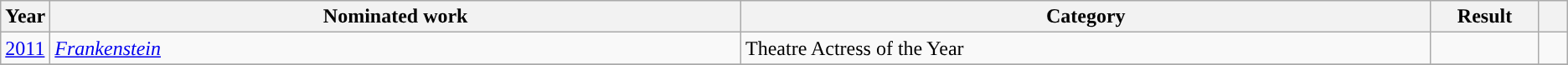<table class="wikitable">
<tr>
<th scope="col" style="width:1em;">Year</th>
<th scope="col" style="width:35em;">Nominated work</th>
<th scope="col" style="width:35em;">Category</th>
<th scope="col" style="width:5em;">Result</th>
<th scope="col" style="width:1em;"></th>
</tr>
<tr>
<td><a href='#'>2011</a></td>
<td><em><a href='#'>Frankenstein</a></em></td>
<td>Theatre Actress of the Year</td>
<td></td>
<td></td>
</tr>
<tr>
</tr>
</table>
